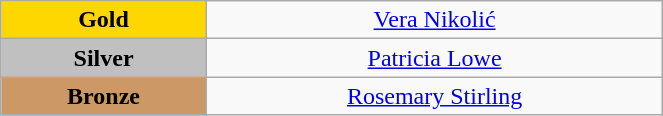<table class="wikitable" style="text-align:center; " width="35%">
<tr>
<td bgcolor="gold"><strong>Gold</strong></td>
<td><a href='#'>Vera Nikolić</a><br>  <small><em></em></small></td>
</tr>
<tr>
<td bgcolor="silver"><strong>Silver</strong></td>
<td><a href='#'>Patricia Lowe</a><br>  <small><em></em></small></td>
</tr>
<tr>
<td bgcolor="CC9966"><strong>Bronze</strong></td>
<td><a href='#'>Rosemary Stirling</a><br>  <small><em></em></small></td>
</tr>
</table>
